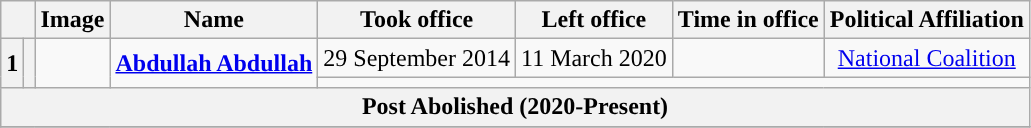<table class="wikitable" style="align-center">
<tr>
<th colspan="2"></th>
<th>Image</th>
<th>Name<br></th>
<th>Took office</th>
<th>Left office</th>
<th>Time in office</th>
<th>Political Affiliation</th>
</tr>
<tr>
<th rowspan="2">1</th>
<th rowspan="2" style="background:"></th>
<td rowspan="2" align=center></td>
<td rowspan="2" align=center><strong><a href='#'>Abdullah Abdullah</a></strong><br></td>
<td align="center">29 September 2014</td>
<td align="center">11 March 2020</td>
<td align="center"></td>
<td align="center"><a href='#'>National Coalition</a></td>
</tr>
<tr>
<td colspan="4" align=left></td>
</tr>
<tr>
<th colspan="8"><strong>Post Abolished (2020-Present)</strong></th>
</tr>
<tr>
</tr>
</table>
